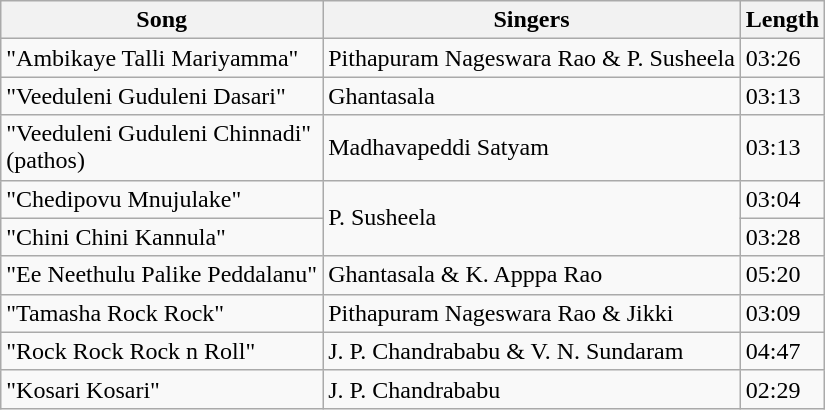<table class="wikitable">
<tr>
<th>Song</th>
<th>Singers</th>
<th>Length</th>
</tr>
<tr>
<td>"Ambikaye Talli Mariyamma"</td>
<td>Pithapuram Nageswara Rao & P. Susheela</td>
<td>03:26</td>
</tr>
<tr>
<td>"Veeduleni Guduleni Dasari"</td>
<td>Ghantasala</td>
<td>03:13</td>
</tr>
<tr>
<td>"Veeduleni Guduleni Chinnadi"<br>(pathos)</td>
<td>Madhavapeddi Satyam</td>
<td>03:13</td>
</tr>
<tr>
<td>"Chedipovu Mnujulake"</td>
<td rowspan=2>P. Susheela</td>
<td>03:04</td>
</tr>
<tr>
<td>"Chini Chini Kannula"</td>
<td>03:28</td>
</tr>
<tr>
<td>"Ee Neethulu Palike Peddalanu"</td>
<td>Ghantasala & K. Apppa Rao</td>
<td>05:20</td>
</tr>
<tr>
<td>"Tamasha Rock Rock"</td>
<td>Pithapuram Nageswara Rao & Jikki</td>
<td>03:09</td>
</tr>
<tr>
<td>"Rock Rock Rock n Roll"</td>
<td>J. P. Chandrababu & V. N. Sundaram</td>
<td>04:47</td>
</tr>
<tr>
<td>"Kosari Kosari"</td>
<td>J. P. Chandrababu</td>
<td>02:29</td>
</tr>
</table>
